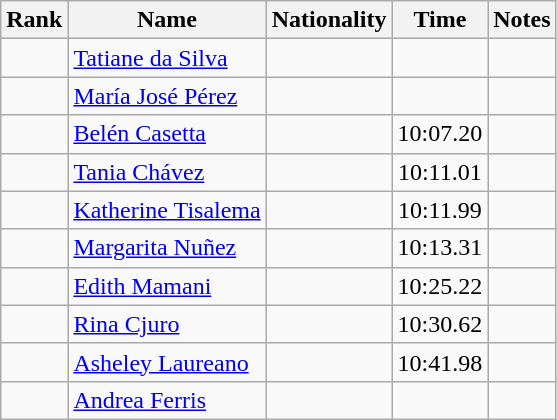<table class="wikitable sortable" style="text-align:center">
<tr>
<th>Rank</th>
<th>Name</th>
<th>Nationality</th>
<th>Time</th>
<th>Notes</th>
</tr>
<tr>
<td></td>
<td align=left><a href='#'>Tatiane da Silva</a></td>
<td align=left></td>
<td></td>
<td></td>
</tr>
<tr>
<td></td>
<td align=left><a href='#'>María José Pérez</a></td>
<td align=left></td>
<td></td>
<td></td>
</tr>
<tr>
<td></td>
<td align=left><a href='#'>Belén Casetta</a></td>
<td align=left></td>
<td>10:07.20</td>
<td></td>
</tr>
<tr>
<td></td>
<td align=left><a href='#'>Tania Chávez</a></td>
<td align=left></td>
<td>10:11.01</td>
<td></td>
</tr>
<tr>
<td></td>
<td align=left><a href='#'>Katherine Tisalema</a></td>
<td align=left></td>
<td>10:11.99</td>
<td></td>
</tr>
<tr>
<td></td>
<td align=left><a href='#'>Margarita Nuñez</a></td>
<td align=left></td>
<td>10:13.31</td>
<td></td>
</tr>
<tr>
<td></td>
<td align=left><a href='#'>Edith Mamani</a></td>
<td align=left></td>
<td>10:25.22</td>
<td></td>
</tr>
<tr>
<td></td>
<td align=left><a href='#'>Rina Cjuro</a></td>
<td align=left></td>
<td>10:30.62</td>
<td></td>
</tr>
<tr>
<td></td>
<td align=left><a href='#'>Asheley Laureano</a></td>
<td align=left></td>
<td>10:41.98</td>
<td></td>
</tr>
<tr>
<td></td>
<td align=left><a href='#'>Andrea Ferris</a></td>
<td align=left></td>
<td></td>
<td></td>
</tr>
</table>
